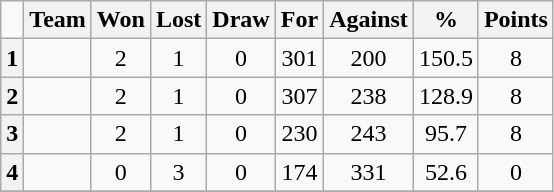<table class="wikitable">
<tr>
<td></td>
<th>Team</th>
<th>Won</th>
<th>Lost</th>
<th>Draw</th>
<th>For</th>
<th>Against</th>
<th>%</th>
<th>Points</th>
</tr>
<tr>
<th>1</th>
<td></td>
<td align=center>2</td>
<td align=center>1</td>
<td align=center>0</td>
<td align=center>301</td>
<td align=center>200</td>
<td align=center>150.5</td>
<td align=center>8</td>
</tr>
<tr>
<th>2</th>
<td></td>
<td align=center>2</td>
<td align=center>1</td>
<td align=center>0</td>
<td align=center>307</td>
<td align=center>238</td>
<td align=center>128.9</td>
<td align=center>8</td>
</tr>
<tr>
<th>3</th>
<td></td>
<td align=center>2</td>
<td align=center>1</td>
<td align=center>0</td>
<td align=center>230</td>
<td align=center>243</td>
<td align=center>95.7</td>
<td align=center>8</td>
</tr>
<tr>
<th>4</th>
<td></td>
<td align=center>0</td>
<td align=center>3</td>
<td align=center>0</td>
<td align=center>174</td>
<td align=center>331</td>
<td align=center>52.6</td>
<td align=center>0</td>
</tr>
<tr>
</tr>
</table>
